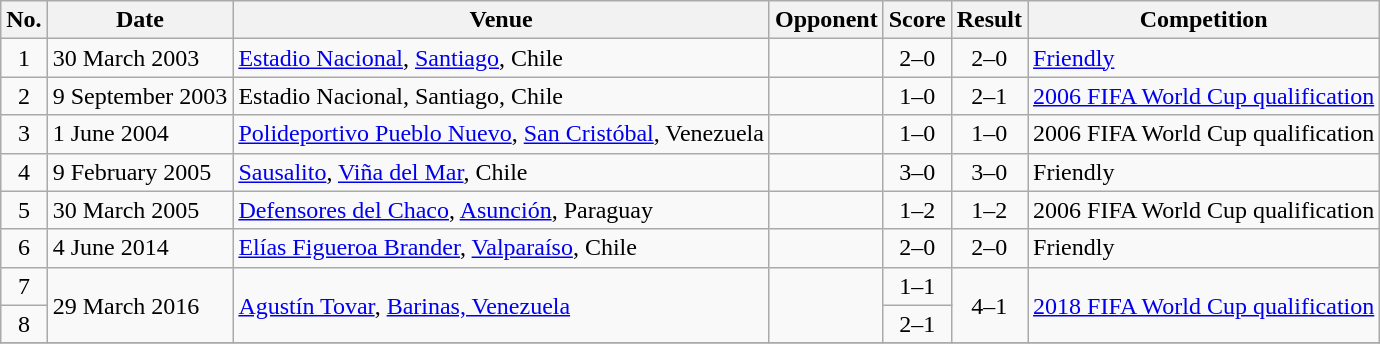<table class="wikitable sortable">
<tr>
<th scope="col">No.</th>
<th scope="col">Date</th>
<th scope="col">Venue</th>
<th scope="col">Opponent</th>
<th scope="col">Score</th>
<th scope="col">Result</th>
<th scope="col">Competition</th>
</tr>
<tr>
<td style="text-align:center">1</td>
<td>30 March 2003</td>
<td><a href='#'>Estadio Nacional</a>, <a href='#'>Santiago</a>, Chile</td>
<td></td>
<td style="text-align:center">2–0</td>
<td style="text-align:center">2–0</td>
<td><a href='#'>Friendly</a></td>
</tr>
<tr>
<td style="text-align:center">2</td>
<td>9 September 2003</td>
<td>Estadio Nacional, Santiago, Chile</td>
<td></td>
<td style="text-align:center">1–0</td>
<td style="text-align:center">2–1</td>
<td><a href='#'>2006 FIFA World Cup qualification</a></td>
</tr>
<tr>
<td style="text-align:center">3</td>
<td>1 June 2004</td>
<td><a href='#'>Polideportivo Pueblo Nuevo</a>, <a href='#'>San Cristóbal</a>, Venezuela</td>
<td></td>
<td style="text-align:center">1–0</td>
<td style="text-align:center">1–0</td>
<td>2006 FIFA World Cup qualification</td>
</tr>
<tr>
<td style="text-align:center">4</td>
<td>9 February 2005</td>
<td><a href='#'>Sausalito</a>, <a href='#'>Viña del Mar</a>, Chile</td>
<td></td>
<td style="text-align:center">3–0</td>
<td style="text-align:center">3–0</td>
<td>Friendly</td>
</tr>
<tr>
<td style="text-align:center">5</td>
<td>30 March 2005</td>
<td><a href='#'>Defensores del Chaco</a>, <a href='#'>Asunción</a>, Paraguay</td>
<td></td>
<td style="text-align:center">1–2</td>
<td style="text-align:center">1–2</td>
<td>2006 FIFA World Cup qualification</td>
</tr>
<tr>
<td style="text-align:center">6</td>
<td>4 June 2014</td>
<td><a href='#'>Elías Figueroa Brander</a>, <a href='#'>Valparaíso</a>, Chile</td>
<td></td>
<td style="text-align:center">2–0</td>
<td style="text-align:center">2–0</td>
<td>Friendly</td>
</tr>
<tr>
<td style="text-align:center">7</td>
<td rowspan="2">29 March 2016</td>
<td rowspan="2"><a href='#'>Agustín Tovar</a>, <a href='#'>Barinas, Venezuela</a></td>
<td rowspan="2"></td>
<td style="text-align:center">1–1</td>
<td rowspan="2" style="text-align:center">4–1</td>
<td rowspan="2"><a href='#'>2018 FIFA World Cup qualification</a></td>
</tr>
<tr>
<td style="text-align:center">8</td>
<td style="text-align:center">2–1</td>
</tr>
<tr>
</tr>
</table>
